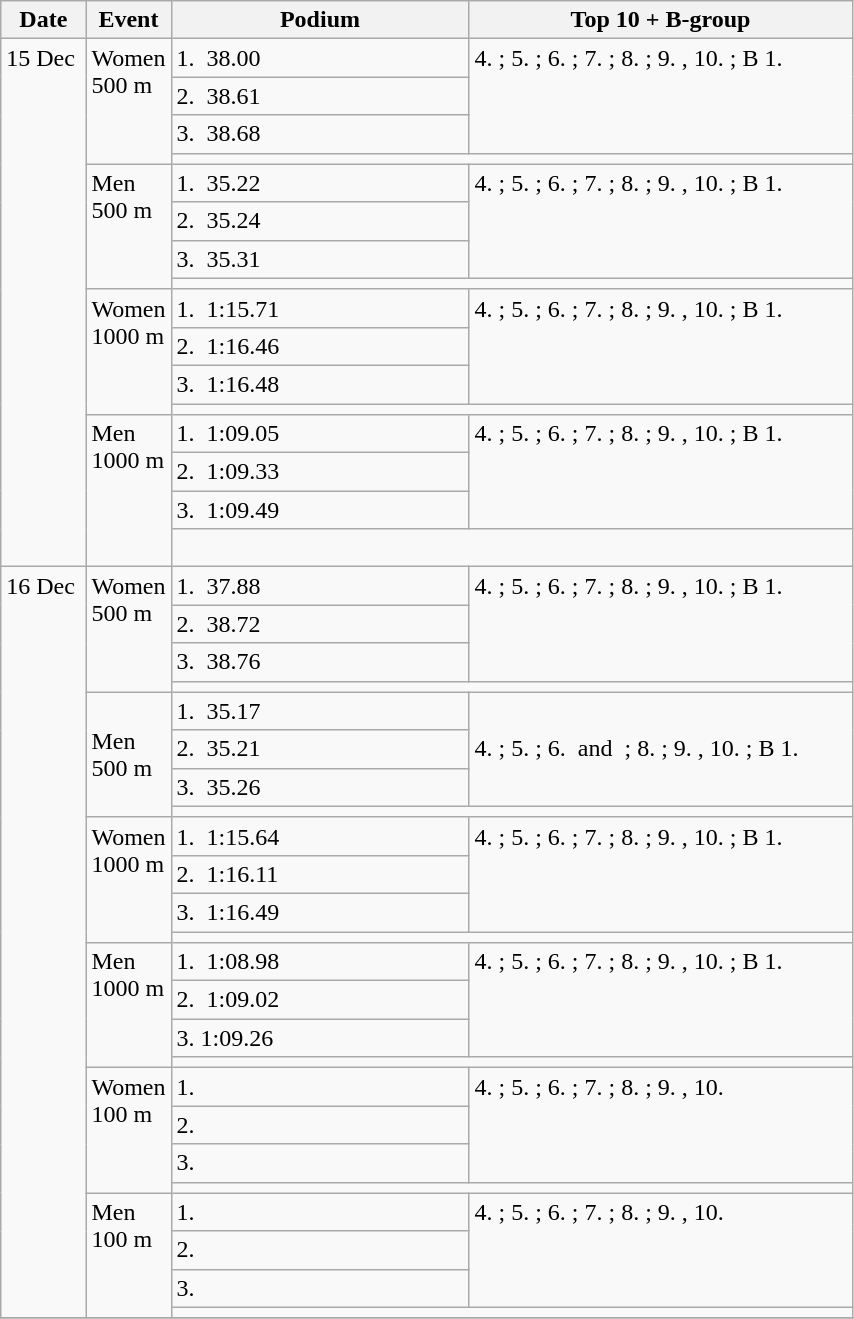<table class="wikitable">
<tr>
<th width="10%">Date</th>
<th width="10%">Event</th>
<th width="35%">Podium</th>
<th width="45%">Top 10 + B-group<br></th>
</tr>
<tr valign="top">
<td rowspan="16">15 Dec</td>
<td rowspan="4">Women<br>500 m<br></td>
<td>1.  38.00</td>
<td rowspan="3">4. ; 5. ; 6. ; 7. ; 8. ; 9. , 10. ; B 1. </td>
</tr>
<tr>
<td>2.  38.61</td>
</tr>
<tr>
<td>3.  38.68</td>
</tr>
<tr>
<td colspan="2"></td>
</tr>
<tr valign="top">
<td rowspan="4">Men<br>500 m<br></td>
<td>1.  35.22</td>
<td rowspan="3">4. ; 5. ; 6. ; 7. ; 8. ; 9. , 10. ; B 1. </td>
</tr>
<tr>
<td>2.  35.24</td>
</tr>
<tr>
<td>3.  35.31</td>
</tr>
<tr>
<td colspan="2"></td>
</tr>
<tr valign="top">
<td rowspan="4">Women<br>1000 m<br></td>
<td>1.  1:15.71</td>
<td rowspan="3">4. ; 5. ; 6. ; 7. ; 8. ; 9. , 10. ; B 1. </td>
</tr>
<tr>
<td>2.   1:16.46</td>
</tr>
<tr>
<td>3.  1:16.48</td>
</tr>
<tr>
<td colspan="2"></td>
</tr>
<tr valign="top">
<td rowspan="4">Men<br>1000 m<br></td>
<td>1.  1:09.05</td>
<td rowspan="3">4. ; 5. ; 6. ; 7. ; 8. ; 9. , 10. ; B 1. </td>
</tr>
<tr>
<td>2.  1:09.33</td>
</tr>
<tr>
<td>3.  1:09.49</td>
</tr>
<tr>
<td colspan="2"><br></td>
</tr>
<tr valign="top">
<td rowspan="24">16 Dec</td>
<td rowspan="4">Women<br>500 m<br></td>
<td>1.  37.88</td>
<td rowspan="3">4. ; 5. ; 6. ; 7. ; 8. ; 9. , 10. ; B 1. </td>
</tr>
<tr>
<td>2.  38.72</td>
</tr>
<tr>
<td>3.  38.76</td>
</tr>
<tr>
<td colspan="2"></td>
</tr>
<tr>
<td rowspan="4">Men<br>500 m<br></td>
<td>1.   35.17</td>
<td rowspan="3">4. ; 5. ; 6.   and  ; 8. ; 9. , 10. ; B 1. </td>
</tr>
<tr>
<td>2.  35.21</td>
</tr>
<tr>
<td>3.  35.26</td>
</tr>
<tr>
<td colspan="2"></td>
</tr>
<tr valign="top">
<td rowspan="4">Women<br>1000 m<br></td>
<td>1.  1:15.64</td>
<td rowspan="3">4. ; 5. ; 6. ; 7. ; 8. ; 9. , 10. ; B 1. </td>
</tr>
<tr>
<td>2.  1:16.11</td>
</tr>
<tr>
<td>3.  1:16.49</td>
</tr>
<tr>
<td colspan="2"></td>
</tr>
<tr valign="top">
<td rowspan="4">Men<br>1000 m<br></td>
<td>1.  1:08.98</td>
<td rowspan="3">4. ; 5. ; 6. ; 7. ; 8. ; 9. , 10. ; B 1. </td>
</tr>
<tr>
<td>2.  1:09.02</td>
</tr>
<tr>
<td>3. 1:09.26</td>
</tr>
<tr>
<td colspan="2"></td>
</tr>
<tr valign="top">
<td rowspan="4">Women<br>100 m<br></td>
<td>1. </td>
<td rowspan="3">4. ; 5. ; 6. ; 7. ; 8. ; 9. , 10. </td>
</tr>
<tr>
<td>2. </td>
</tr>
<tr>
<td>3. </td>
</tr>
<tr>
<td colspan="2"></td>
</tr>
<tr valign="top">
<td rowspan="4">Men<br>100 m<br></td>
<td>1. </td>
<td rowspan="3">4. ; 5. ; 6. ; 7. ; 8. ; 9. , 10. </td>
</tr>
<tr>
<td>2. </td>
</tr>
<tr>
<td>3. </td>
</tr>
<tr>
<td colspan="2"></td>
</tr>
<tr>
</tr>
</table>
